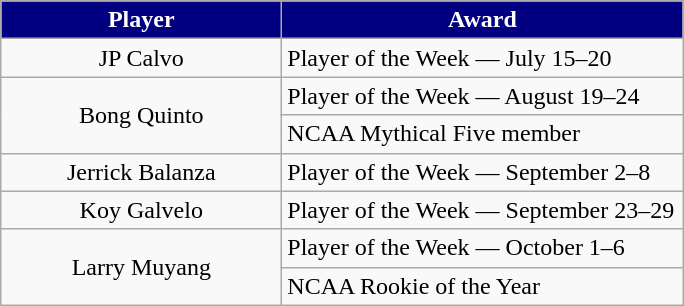<table class="wikitable" style="text-align: left">
<tr>
<th style="color: white; background-color: #020080; width:180px">Player</th>
<th style="color: white; background-color: #020080; width:260px">Award</th>
</tr>
<tr>
<td style="text-align:center;">JP Calvo</td>
<td>Player of the Week — July 15–20</td>
</tr>
<tr>
<td rowspan="2" style="text-align:center;">Bong Quinto</td>
<td>Player of the Week — August 19–24</td>
</tr>
<tr>
<td>NCAA Mythical Five member</td>
</tr>
<tr>
<td style="text-align:center;">Jerrick Balanza</td>
<td>Player of the Week — September 2–8</td>
</tr>
<tr>
<td style="text-align:center;">Koy Galvelo</td>
<td>Player of the Week — September 23–29</td>
</tr>
<tr>
<td rowspan="2" style="text-align:center;">Larry Muyang</td>
<td>Player of the Week — October 1–6</td>
</tr>
<tr>
<td>NCAA Rookie of the Year</td>
</tr>
</table>
